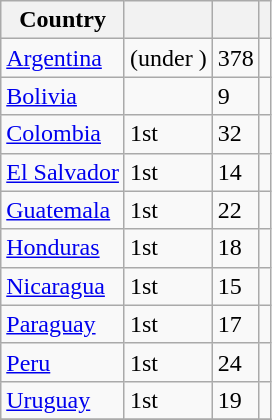<table class="wikitable sortable">
<tr>
<th>Country</th>
<th></th>
<th></th>
<th></th>
</tr>
<tr>
<td> <a href='#'>Argentina</a></td>
<td> (under <em></em>)</td>
<td>378</td>
<td><em></em></td>
</tr>
<tr>
<td> <a href='#'>Bolivia</a></td>
<td></td>
<td>9</td>
<td><em></em></td>
</tr>
<tr>
<td> <a href='#'>Colombia</a></td>
<td>1st</td>
<td>32</td>
<td><em></em></td>
</tr>
<tr>
<td> <a href='#'>El Salvador</a></td>
<td>1st</td>
<td>14</td>
<td><em></em></td>
</tr>
<tr>
<td> <a href='#'>Guatemala</a></td>
<td>1st</td>
<td>22</td>
<td><em></em></td>
</tr>
<tr>
<td> <a href='#'>Honduras</a></td>
<td>1st</td>
<td>18</td>
<td><em></em></td>
</tr>
<tr>
<td> <a href='#'>Nicaragua</a></td>
<td>1st</td>
<td>15</td>
<td><em></em></td>
</tr>
<tr>
<td> <a href='#'>Paraguay</a></td>
<td>1st</td>
<td>17</td>
<td><em></em></td>
</tr>
<tr>
<td> <a href='#'>Peru</a></td>
<td>1st</td>
<td>24</td>
<td><em></em></td>
</tr>
<tr>
<td> <a href='#'>Uruguay</a></td>
<td>1st</td>
<td>19</td>
<td><em></em></td>
</tr>
<tr>
</tr>
</table>
